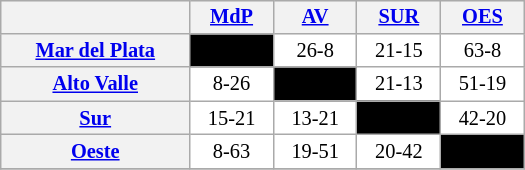<table align="left" width="350" cellspacing="0" cellpadding="3" style="background-color: #f9f9f9; font-size: 85%; text-align: center" class="wikitable">
<tr style="background:#00000;">
<th align="left"> </th>
<th><a href='#'>MdP</a></th>
<th><a href='#'>AV</a></th>
<th><a href='#'>SUR</a></th>
<th><a href='#'>OES</a></th>
</tr>
<tr ! style="background:#FFFFFF;">
<th><a href='#'>Mar del Plata</a></th>
<td style="background:#000000">––––</td>
<td>26-8</td>
<td>21-15</td>
<td>63-8</td>
</tr>
<tr ! style="background:#FFFFFF;">
<th><a href='#'>Alto Valle</a></th>
<td>8-26</td>
<td style="background:#000000">––––</td>
<td>21-13</td>
<td>51-19</td>
</tr>
<tr ! style="background:#FFFFFF;">
<th><a href='#'>Sur</a></th>
<td>15-21</td>
<td>13-21</td>
<td style="background:#000000">––––</td>
<td>42-20</td>
</tr>
<tr ! style="background:#FFFFFF;">
<th><a href='#'>Oeste</a></th>
<td>8-63</td>
<td>19-51</td>
<td>20-42</td>
<td style="background:#000000">––––</td>
</tr>
<tr>
</tr>
</table>
